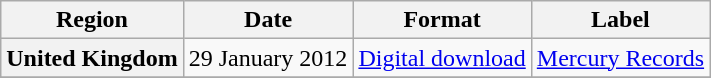<table class="wikitable plainrowheaders">
<tr>
<th scope="col">Region</th>
<th scope="col">Date</th>
<th scope="col">Format</th>
<th scope="col">Label</th>
</tr>
<tr>
<th scope="row">United Kingdom</th>
<td>29 January 2012</td>
<td><a href='#'>Digital download</a></td>
<td><a href='#'>Mercury Records</a></td>
</tr>
<tr>
</tr>
</table>
